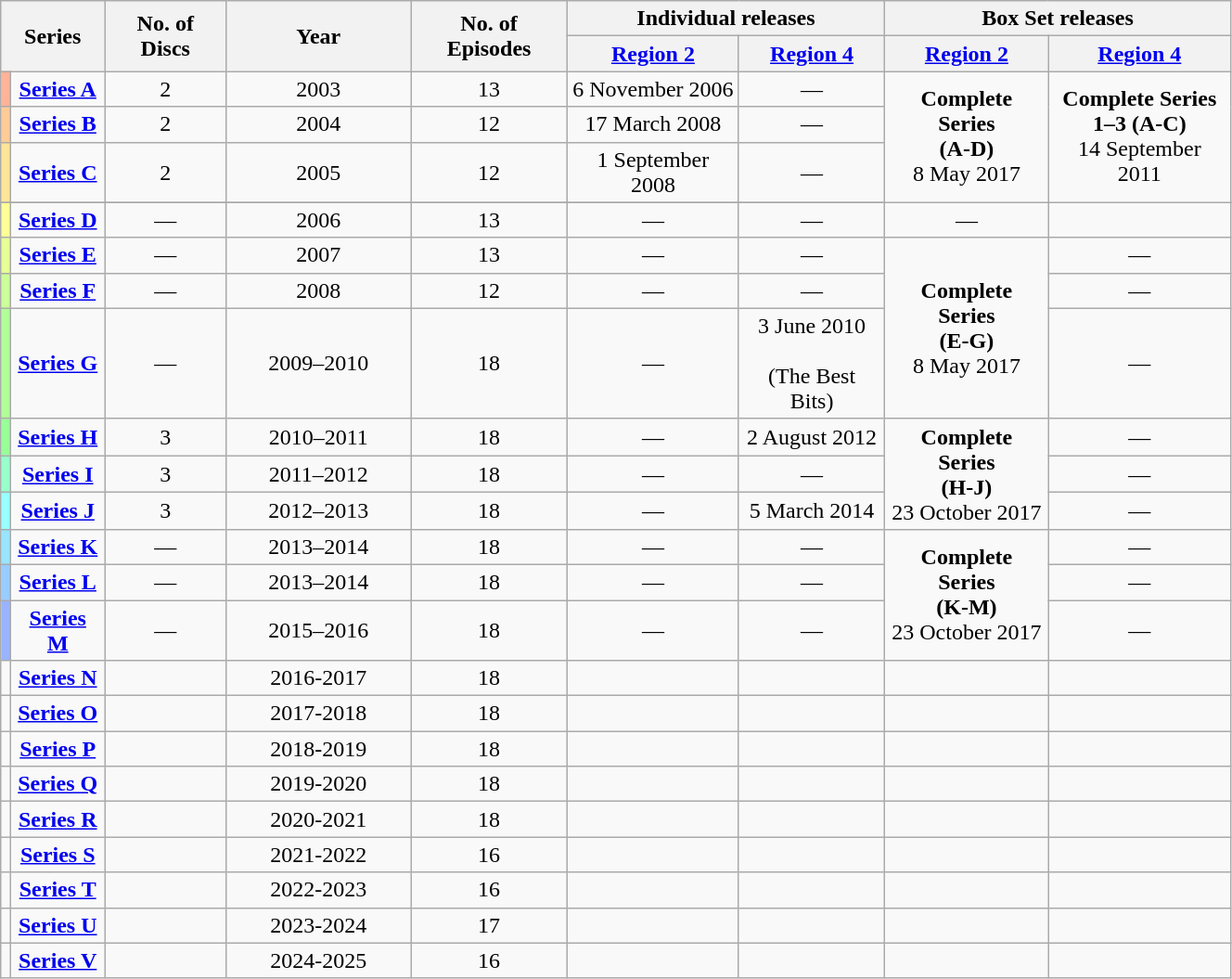<table class="wikitable" style="width:70%; text-align:center;">
<tr>
<th colspan="2" rowspan="2">Series</th>
<th rowspan="2">No. of Discs</th>
<th rowspan="2" style="width:15%;">Year</th>
<th rowspan="2">No. of Episodes</th>
<th colspan="2">Individual releases</th>
<th colspan="2">Box Set releases</th>
</tr>
<tr>
<th><a href='#'>Region 2</a></th>
<th><a href='#'>Region 4</a></th>
<th><a href='#'>Region 2</a></th>
<th><a href='#'>Region 4</a></th>
</tr>
<tr>
<td style="background:#FFB399;"></td>
<td><strong><a href='#'>Series A</a></strong></td>
<td>2</td>
<td>2003</td>
<td>13</td>
<td>6 November 2006</td>
<td>—</td>
<td rowspan="4" style="text-align:center;"><strong>Complete Series <br> (A-D)</strong><br>8 May 2017</td>
<td rowspan="3" style="text-align:center;"><strong>Complete Series <br> 1–3 (A-C)</strong><br>14 September 2011</td>
</tr>
<tr>
<td style="background:#FFCC99; height:10px;"></td>
<td><strong><a href='#'>Series B</a></strong></td>
<td>2</td>
<td>2004</td>
<td>12</td>
<td>17 March 2008</td>
<td>—</td>
</tr>
<tr>
<td style="background:#FFE599; height:10px;"></td>
<td><strong><a href='#'>Series C</a></strong></td>
<td>2</td>
<td>2005</td>
<td>12</td>
<td>1 September 2008</td>
<td>—</td>
</tr>
<tr>
</tr>
<tr>
<td style="background:#FFFF99; height:10px;"></td>
<td><strong><a href='#'>Series D</a></strong></td>
<td>—</td>
<td>2006</td>
<td>13</td>
<td>—</td>
<td>—</td>
<td>—</td>
</tr>
<tr>
<td style="background:#E6FF99; height:10px;"></td>
<td><strong><a href='#'>Series E</a></strong></td>
<td>—</td>
<td>2007</td>
<td>13</td>
<td>—</td>
<td>—</td>
<td rowspan="3" style="text-align:center;"><strong>Complete Series <br> (E-G)</strong><br>8 May 2017</td>
<td>—</td>
</tr>
<tr>
<td style="background:#CCFF99; height:10px;"></td>
<td><strong><a href='#'>Series F</a></strong></td>
<td>—</td>
<td>2008</td>
<td>12</td>
<td>—</td>
<td>—</td>
<td>—</td>
</tr>
<tr>
<td style="background:#B2FF99;"></td>
<td><strong><a href='#'>Series G</a></strong></td>
<td>—</td>
<td>2009–2010</td>
<td>18</td>
<td>—</td>
<td>3 June 2010<br> <br> (The Best Bits)</td>
<td>—</td>
</tr>
<tr>
<td style="background:#99FF99;"></td>
<td><strong><a href='#'>Series H</a></strong></td>
<td>3</td>
<td>2010–2011</td>
<td>18</td>
<td>—</td>
<td>2 August 2012</td>
<td rowspan="3" style="text-align:center;"><strong>Complete Series <br> (H-J)</strong><br>23 October 2017</td>
<td>—</td>
</tr>
<tr>
<td style="background:#99FFCC;"></td>
<td><strong><a href='#'>Series I</a></strong></td>
<td>3</td>
<td>2011–2012</td>
<td>18</td>
<td>—</td>
<td>—</td>
<td>—</td>
</tr>
<tr>
<td style="background:#99FFFF;"></td>
<td><strong><a href='#'>Series J</a></strong></td>
<td>3</td>
<td>2012–2013</td>
<td>18</td>
<td>—</td>
<td>5 March 2014</td>
<td>—</td>
</tr>
<tr>
<td style="background:#99E5FF;"></td>
<td><strong><a href='#'>Series K</a></strong></td>
<td>—</td>
<td>2013–2014</td>
<td>18</td>
<td>—</td>
<td>—</td>
<td rowspan="3" style="text-align:center;"><strong>Complete Series <br> (K-M)</strong><br>23 October 2017</td>
<td>—</td>
</tr>
<tr>
<td style="background:#99CCFF;"></td>
<td><strong><a href='#'>Series L</a></strong></td>
<td>—</td>
<td>2013–2014</td>
<td>18</td>
<td>—</td>
<td>—</td>
<td>—</td>
</tr>
<tr>
<td style="background:#99B3FF;"></td>
<td><strong><a href='#'>Series M</a></strong></td>
<td>—</td>
<td>2015–2016</td>
<td>18</td>
<td>—</td>
<td>—</td>
<td>—</td>
</tr>
<tr>
<td></td>
<td><a href='#'><strong>Series N</strong></a></td>
<td></td>
<td>2016-2017</td>
<td>18</td>
<td></td>
<td></td>
<td></td>
<td></td>
</tr>
<tr>
<td></td>
<td><a href='#'><strong>Series O</strong></a></td>
<td></td>
<td>2017-2018</td>
<td>18</td>
<td></td>
<td></td>
<td></td>
<td></td>
</tr>
<tr>
<td></td>
<td><a href='#'><strong>Series P</strong></a></td>
<td></td>
<td>2018-2019</td>
<td>18</td>
<td></td>
<td></td>
<td></td>
<td></td>
</tr>
<tr>
<td></td>
<td><a href='#'><strong>Series Q</strong></a></td>
<td></td>
<td>2019-2020</td>
<td>18</td>
<td></td>
<td></td>
<td></td>
<td></td>
</tr>
<tr>
<td></td>
<td><a href='#'><strong>Series R</strong></a></td>
<td></td>
<td>2020-2021</td>
<td>18</td>
<td></td>
<td></td>
<td></td>
<td></td>
</tr>
<tr>
<td></td>
<td><a href='#'><strong>Series S</strong></a></td>
<td></td>
<td>2021-2022</td>
<td>16</td>
<td></td>
<td></td>
<td></td>
<td></td>
</tr>
<tr>
<td></td>
<td><a href='#'><strong>Series T</strong></a></td>
<td></td>
<td>2022-2023</td>
<td>16</td>
<td></td>
<td></td>
<td></td>
<td></td>
</tr>
<tr>
<td></td>
<td><a href='#'><strong>Series U</strong></a></td>
<td></td>
<td>2023-2024</td>
<td>17</td>
<td></td>
<td></td>
<td></td>
<td></td>
</tr>
<tr>
<td></td>
<td><strong><a href='#'>Series V</a></strong></td>
<td></td>
<td>2024-2025</td>
<td>16</td>
<td></td>
<td></td>
<td></td>
<td></td>
</tr>
</table>
